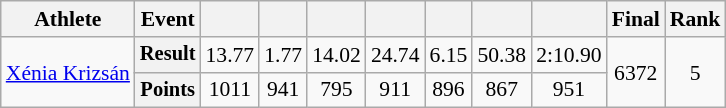<table class=wikitable style=font-size:90%>
<tr>
<th>Athlete</th>
<th>Event</th>
<th></th>
<th></th>
<th></th>
<th></th>
<th></th>
<th></th>
<th></th>
<th>Final</th>
<th>Rank</th>
</tr>
<tr align=center>
<td rowspan=2 align=left><a href='#'>Xénia Krizsán</a></td>
<th style=font-size:95%>Result</th>
<td>13.77</td>
<td>1.77 <strong></strong></td>
<td>14.02</td>
<td>24.74</td>
<td>6.15</td>
<td>50.38 <strong></strong></td>
<td>2:10.90 <strong></strong></td>
<td rowspan=2>6372 <strong></strong></td>
<td rowspan=2>5</td>
</tr>
<tr align=center>
<th style=font-size:95%>Points</th>
<td>1011</td>
<td>941</td>
<td>795</td>
<td>911</td>
<td>896</td>
<td>867</td>
<td>951</td>
</tr>
</table>
